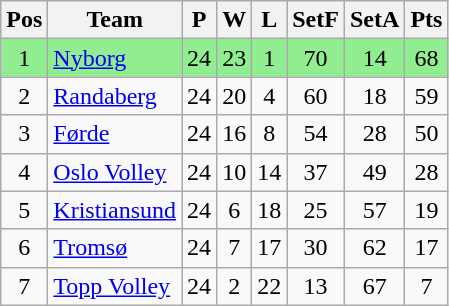<table class="wikitable sortable" style="text-align: center;">
<tr>
<th>Pos</th>
<th>Team</th>
<th>P</th>
<th>W</th>
<th>L</th>
<th>SetF</th>
<th>SetA</th>
<th>Pts</th>
</tr>
<tr style="background:#90EE90;">
<td>1</td>
<td align="left"><a href='#'>Nyborg</a></td>
<td>24</td>
<td>23</td>
<td>1</td>
<td>70</td>
<td>14</td>
<td>68</td>
</tr>
<tr>
<td>2</td>
<td align="left"><a href='#'>Randaberg</a></td>
<td>24</td>
<td>20</td>
<td>4</td>
<td>60</td>
<td>18</td>
<td>59</td>
</tr>
<tr>
<td>3</td>
<td align="left"><a href='#'>Førde</a></td>
<td>24</td>
<td>16</td>
<td>8</td>
<td>54</td>
<td>28</td>
<td>50</td>
</tr>
<tr>
<td>4</td>
<td align="left"><a href='#'>Oslo Volley</a></td>
<td>24</td>
<td>10</td>
<td>14</td>
<td>37</td>
<td>49</td>
<td>28</td>
</tr>
<tr>
<td>5</td>
<td align="left"><a href='#'>Kristiansund</a></td>
<td>24</td>
<td>6</td>
<td>18</td>
<td>25</td>
<td>57</td>
<td>19</td>
</tr>
<tr>
<td>6</td>
<td align="left"><a href='#'>Tromsø</a></td>
<td>24</td>
<td>7</td>
<td>17</td>
<td>30</td>
<td>62</td>
<td>17</td>
</tr>
<tr>
<td>7</td>
<td align="left"><a href='#'>Topp Volley</a></td>
<td>24</td>
<td>2</td>
<td>22</td>
<td>13</td>
<td>67</td>
<td>7</td>
</tr>
</table>
